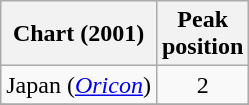<table class="wikitable sortable plainrowheaders">
<tr>
<th scope="col">Chart (2001)</th>
<th scope="col">Peak<br>position</th>
</tr>
<tr>
<td>Japan (<em><a href='#'>Oricon</a></em>)</td>
<td style="text-align:center;">2</td>
</tr>
<tr>
</tr>
</table>
